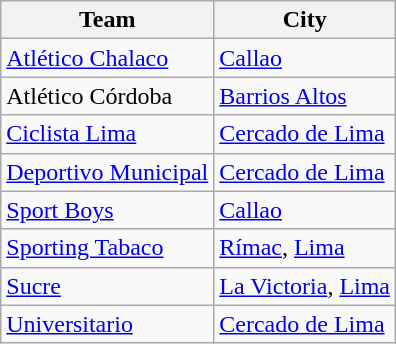<table class="wikitable sortable">
<tr>
<th>Team</th>
<th>City</th>
</tr>
<tr>
<td><a href='#'>Atlético Chalaco</a></td>
<td><a href='#'>Callao</a></td>
</tr>
<tr>
<td>Atlético Córdoba</td>
<td><a href='#'>Barrios Altos</a></td>
</tr>
<tr>
<td><a href='#'>Ciclista Lima</a></td>
<td><a href='#'>Cercado de Lima</a></td>
</tr>
<tr>
<td><a href='#'>Deportivo Municipal</a></td>
<td><a href='#'>Cercado de Lima</a></td>
</tr>
<tr>
<td><a href='#'>Sport Boys</a></td>
<td><a href='#'>Callao</a></td>
</tr>
<tr>
<td><a href='#'>Sporting Tabaco</a></td>
<td><a href='#'>Rímac</a>, <a href='#'>Lima</a></td>
</tr>
<tr>
<td><a href='#'>Sucre</a></td>
<td><a href='#'>La Victoria</a>, <a href='#'>Lima</a></td>
</tr>
<tr>
<td><a href='#'>Universitario</a></td>
<td><a href='#'>Cercado de Lima</a></td>
</tr>
</table>
